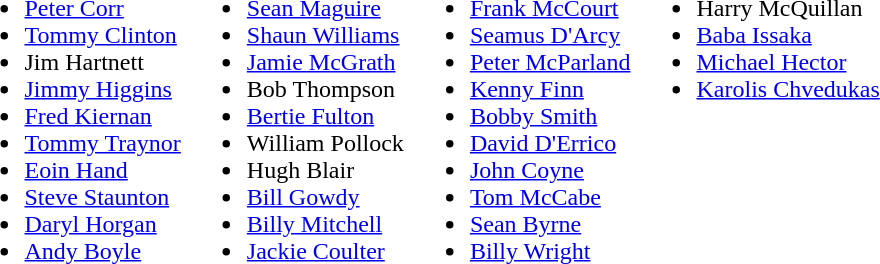<table>
<tr style="vertical-align:top">
<td><br><ul><li>  <a href='#'>Peter Corr</a></li><li>  <a href='#'>Tommy Clinton</a></li><li>  Jim Hartnett</li><li>  <a href='#'>Jimmy Higgins</a></li><li>  <a href='#'>Fred Kiernan</a></li><li>  <a href='#'>Tommy Traynor</a></li><li>  <a href='#'>Eoin Hand</a></li><li>  <a href='#'>Steve Staunton</a></li><li>  <a href='#'>Daryl Horgan</a></li><li>  <a href='#'>Andy Boyle</a></li></ul></td>
<td><br><ul><li>  <a href='#'>Sean Maguire</a></li><li>  <a href='#'>Shaun Williams</a></li><li>  <a href='#'>Jamie McGrath</a></li><li>  Bob Thompson</li><li>  <a href='#'>Bertie Fulton</a></li><li>  William Pollock</li><li>  Hugh Blair</li><li>  <a href='#'>Bill Gowdy</a></li><li>  <a href='#'>Billy Mitchell</a></li><li>  <a href='#'>Jackie Coulter</a></li></ul></td>
<td><br><ul><li>  <a href='#'>Frank McCourt</a></li><li>  <a href='#'>Seamus D'Arcy</a></li><li>  <a href='#'>Peter McParland</a></li><li>  <a href='#'>Kenny Finn</a></li><li>  <a href='#'>Bobby Smith</a></li><li>  <a href='#'>David D'Errico</a></li><li>  <a href='#'>John Coyne</a></li><li>  <a href='#'>Tom McCabe</a></li><li>  <a href='#'>Sean Byrne</a></li><li>  <a href='#'>Billy Wright</a></li></ul></td>
<td><br><ul><li> Harry McQuillan</li><li> <a href='#'>Baba Issaka</a></li><li> <a href='#'>Michael Hector</a></li><li> <a href='#'>Karolis Chvedukas</a></li></ul></td>
</tr>
</table>
